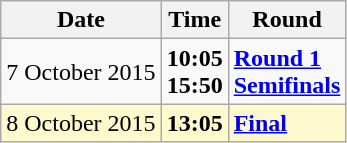<table class="wikitable">
<tr>
<th>Date</th>
<th>Time</th>
<th>Round</th>
</tr>
<tr>
<td>7 October 2015</td>
<td><strong>10:05</strong><br><strong>15:50</strong></td>
<td><strong><a href='#'>Round 1</a></strong><br><strong><a href='#'>Semifinals</a></strong></td>
</tr>
<tr style=background:lemonchiffon>
<td>8 October 2015</td>
<td><strong>13:05</strong></td>
<td><strong><a href='#'>Final</a></strong></td>
</tr>
</table>
